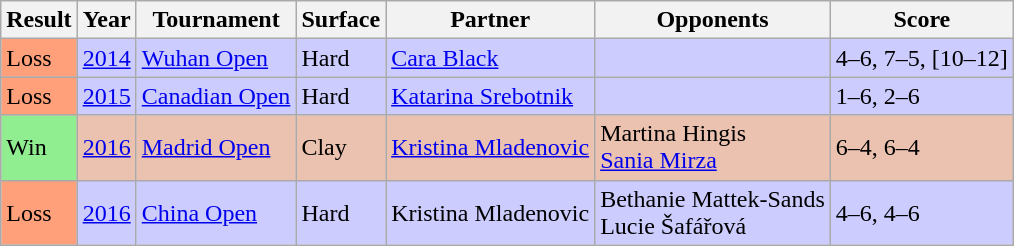<table class="sortable wikitable">
<tr>
<th>Result</th>
<th>Year</th>
<th>Tournament</th>
<th>Surface</th>
<th>Partner</th>
<th>Opponents</th>
<th>Score</th>
</tr>
<tr bgcolor=CCCCFF>
<td bgcolor=FFA07A>Loss</td>
<td><a href='#'>2014</a></td>
<td><a href='#'>Wuhan Open</a></td>
<td>Hard</td>
<td> <a href='#'>Cara Black</a></td>
<td></td>
<td>4–6, 7–5, [10–12]</td>
</tr>
<tr bgcolor=CCCCFF>
<td bgcolor=FFA07A>Loss</td>
<td><a href='#'>2015</a></td>
<td><a href='#'>Canadian Open</a></td>
<td>Hard</td>
<td> <a href='#'>Katarina Srebotnik</a></td>
<td></td>
<td>1–6, 2–6</td>
</tr>
<tr style="background:#ebc2af;">
<td bgcolor=LightGreen>Win</td>
<td><a href='#'>2016</a></td>
<td><a href='#'>Madrid Open</a></td>
<td>Clay</td>
<td> <a href='#'>Kristina Mladenovic</a></td>
<td> Martina Hingis<br> <a href='#'>Sania Mirza</a></td>
<td>6–4, 6–4</td>
</tr>
<tr bgcolor=CCCCFF>
<td bgcolor=FfA07A>Loss</td>
<td><a href='#'>2016</a></td>
<td><a href='#'>China Open</a></td>
<td>Hard</td>
<td> Kristina Mladenovic</td>
<td> Bethanie Mattek-Sands<br> Lucie Šafářová</td>
<td>4–6, 4–6</td>
</tr>
</table>
